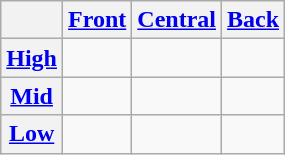<table class="wikitable" style="text-align:center">
<tr>
<th></th>
<th><a href='#'>Front</a></th>
<th><a href='#'>Central</a></th>
<th><a href='#'>Back</a></th>
</tr>
<tr>
<th><a href='#'>High</a></th>
<td></td>
<td></td>
<td></td>
</tr>
<tr>
<th><a href='#'>Mid</a></th>
<td></td>
<td></td>
<td></td>
</tr>
<tr>
<th><a href='#'>Low</a></th>
<td></td>
<td></td>
<td></td>
</tr>
</table>
